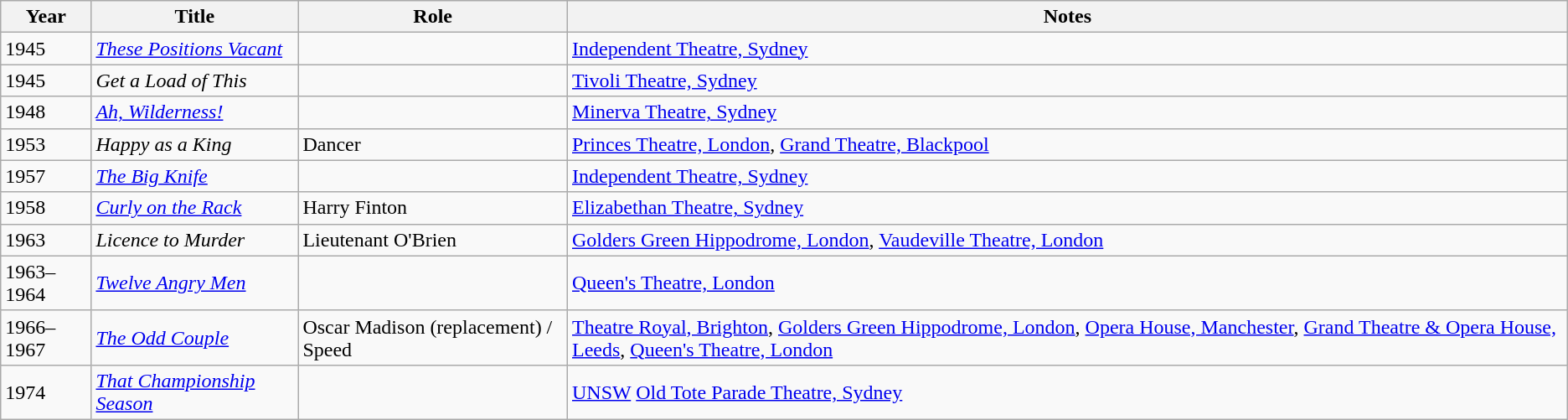<table class=wikitable>
<tr>
<th>Year</th>
<th>Title</th>
<th>Role</th>
<th>Notes</th>
</tr>
<tr>
<td>1945</td>
<td><em><a href='#'>These Positions Vacant</a></em></td>
<td></td>
<td><a href='#'>Independent Theatre, Sydney</a></td>
</tr>
<tr>
<td>1945</td>
<td><em>Get a Load of This</em></td>
<td></td>
<td><a href='#'>Tivoli Theatre, Sydney</a></td>
</tr>
<tr>
<td>1948</td>
<td><em><a href='#'>Ah, Wilderness!</a></em></td>
<td></td>
<td><a href='#'>Minerva Theatre, Sydney</a></td>
</tr>
<tr>
<td>1953</td>
<td><em>Happy as a King</em></td>
<td>Dancer</td>
<td><a href='#'>Princes Theatre, London</a>, <a href='#'>Grand Theatre, Blackpool</a></td>
</tr>
<tr>
<td>1957</td>
<td><em><a href='#'>The Big Knife</a></em></td>
<td></td>
<td><a href='#'>Independent Theatre, Sydney</a></td>
</tr>
<tr>
<td>1958</td>
<td><em><a href='#'>Curly on the Rack</a></em></td>
<td>Harry Finton</td>
<td><a href='#'>Elizabethan Theatre, Sydney</a></td>
</tr>
<tr>
<td>1963</td>
<td><em>Licence to Murder</em></td>
<td>Lieutenant O'Brien</td>
<td><a href='#'>Golders Green Hippodrome, London</a>, <a href='#'>Vaudeville Theatre, London</a></td>
</tr>
<tr>
<td>1963–1964</td>
<td><em><a href='#'>Twelve Angry Men</a></em></td>
<td></td>
<td><a href='#'>Queen's Theatre, London</a></td>
</tr>
<tr>
<td>1966–1967</td>
<td><em><a href='#'>The Odd Couple</a></em></td>
<td>Oscar Madison (replacement) / Speed</td>
<td><a href='#'>Theatre Royal, Brighton</a>, <a href='#'>Golders Green Hippodrome, London</a>, <a href='#'>Opera House, Manchester</a>, <a href='#'>Grand Theatre & Opera House, Leeds</a>, <a href='#'>Queen's Theatre, London</a></td>
</tr>
<tr>
<td>1974</td>
<td><em><a href='#'>That Championship Season</a></em></td>
<td></td>
<td><a href='#'>UNSW</a> <a href='#'>Old Tote Parade Theatre, Sydney</a></td>
</tr>
</table>
